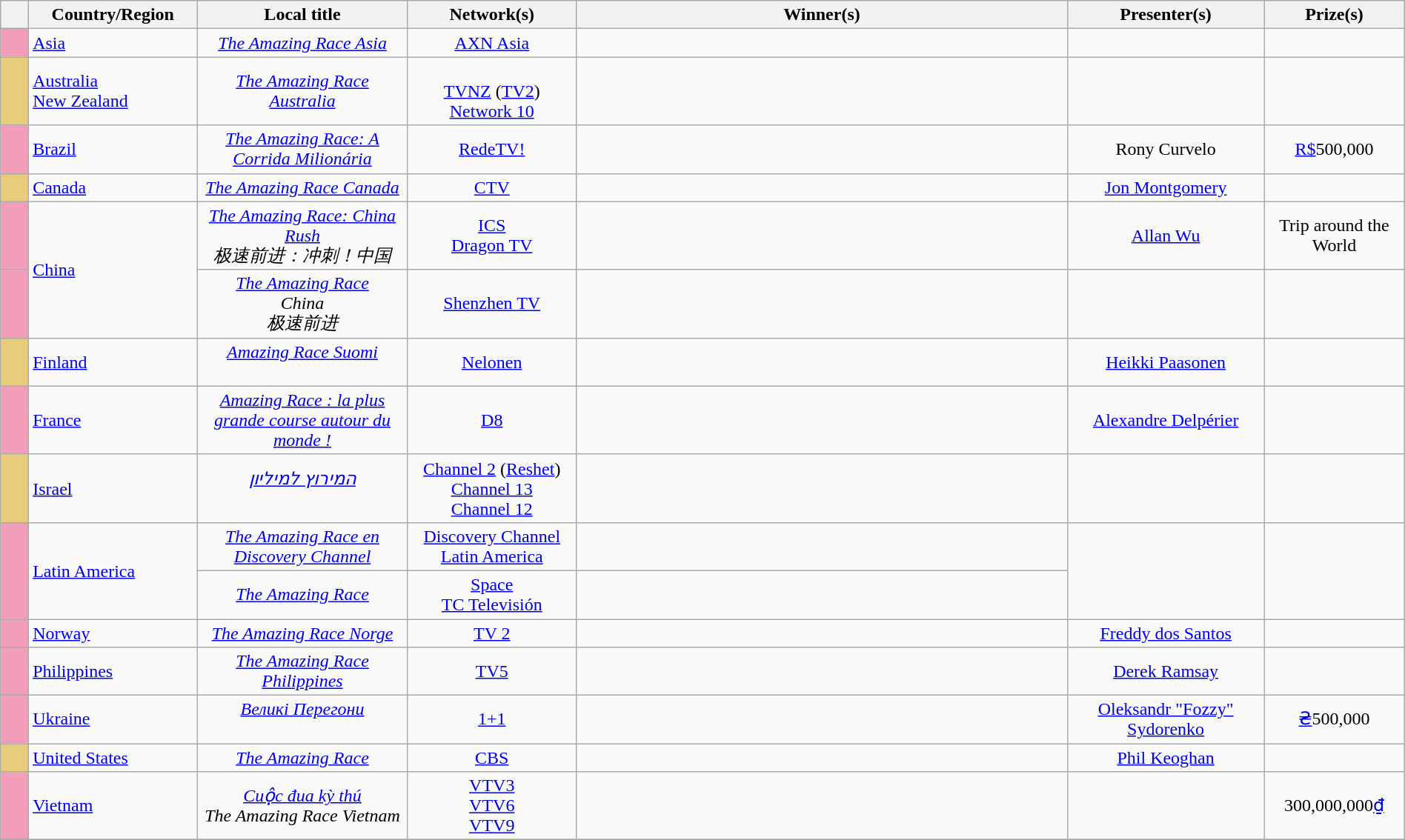<table class="wikitable" style="text-align:center; line-height:18px; width:100%;">
<tr>
<th width="2%"></th>
<th width="12%">Country/Region</th>
<th width="15%">Local title</th>
<th width="12%">Network(s)</th>
<th width="35%">Winner(s)</th>
<th width="14%">Presenter(s)</th>
<th width="10%">Prize(s)</th>
</tr>
<tr>
<td style="background:#F29EBB"></td>
<td align="left"><a href='#'>Asia</a></td>
<td><em><a href='#'>The Amazing Race Asia</a></em></td>
<td><a href='#'>AXN Asia</a></td>
<td align="left"></td>
<td align="left"></td>
<td></td>
</tr>
<tr>
<td style="background:#E6CC7B;"></td>
<td align="left"><a href='#'>Australia</a><br><a href='#'>New Zealand</a></td>
<td><em><a href='#'>The Amazing Race Australia</a></em></td>
<td><br><a href='#'>TVNZ</a> (<a href='#'>TV2</a>) <br><a href='#'>Network 10</a> </td>
<td align="left"></td>
<td align="left"></td>
<td align="left"></td>
</tr>
<tr>
<td style="background:#F29EBB"></td>
<td align="left"><a href='#'>Brazil</a></td>
<td><em><a href='#'>The Amazing Race: A Corrida Milionária</a></em><br></td>
<td><a href='#'>RedeTV!</a></td>
<td align="left"></td>
<td>Rony Curvelo</td>
<td><a href='#'>R$</a>500,000</td>
</tr>
<tr>
<td style="background:#E6CC7B"></td>
<td align="left"><a href='#'>Canada</a></td>
<td><em><a href='#'>The Amazing Race Canada</a></em></td>
<td><a href='#'>CTV</a></td>
<td align="left"></td>
<td><a href='#'>Jon Montgomery</a></td>
<td align="left"></td>
</tr>
<tr>
<td style="background:#F29EBB"></td>
<td align="left" rowspan="2"><a href='#'>China</a></td>
<td><em><a href='#'>The Amazing Race: China Rush</a></em><br><em>极速前进：冲刺！中国</em></td>
<td><a href='#'>ICS</a><br><a href='#'>Dragon TV</a> </td>
<td align="left"></td>
<td><a href='#'>Allan Wu</a></td>
<td>Trip around the World</td>
</tr>
<tr>
<td style="background:#F29EBB"></td>
<td><em><a href='#'>The Amazing Race</a><br>China</em> <br><em>极速前进</em> <br></td>
<td><a href='#'>Shenzhen TV</a></td>
<td align="left"></td>
<td align="left"></td>
<td align="left"></td>
</tr>
<tr>
<td style="background:#E6CC7B"></td>
<td align="left"><a href='#'>Finland</a></td>
<td><em><a href='#'>Amazing Race Suomi</a></em><br> <br></td>
<td><a href='#'>Nelonen</a></td>
<td align="left"></td>
<td><a href='#'>Heikki Paasonen</a></td>
<td></td>
</tr>
<tr>
<td style="background:#F29EBB"></td>
<td align="left"><a href='#'>France</a></td>
<td><em><a href='#'>Amazing Race : la plus grande course autour du monde !</a></em><br></td>
<td><a href='#'>D8</a></td>
<td align="left"></td>
<td><a href='#'>Alexandre Delpérier</a></td>
<td></td>
</tr>
<tr>
<td style="background:#E6CC7B"></td>
<td align="left"><a href='#'>Israel</a></td>
<td><em><a href='#'>המירוץ למיליון</a></em><br><br></td>
<td><a href='#'>Channel 2</a> (<a href='#'>Reshet</a>) <br><a href='#'>Channel 13</a> <br><a href='#'>Channel 12</a> </td>
<td align="left"></td>
<td align="left"></td>
<td></td>
</tr>
<tr>
<td style="background:#F29EBB" rowspan="2"></td>
<td align="left" rowspan="2"><a href='#'>Latin America</a></td>
<td><em><a href='#'>The Amazing Race en Discovery Channel</a></em><br></td>
<td><a href='#'>Discovery Channel Latin America</a></td>
<td align="left"></td>
<td rowspan="2"></td>
<td rowspan="2" align="left"></td>
</tr>
<tr>
<td><em><a href='#'>The Amazing Race</a></em></td>
<td><a href='#'>Space</a><br><a href='#'>TC Televisión</a> </td>
<td></td>
</tr>
<tr>
<td style="background:#F29EBB"></td>
<td align="left"><a href='#'>Norway</a></td>
<td><em><a href='#'>The Amazing Race Norge</a></em><br></td>
<td><a href='#'>TV 2</a></td>
<td align="left"></td>
<td><a href='#'>Freddy dos Santos</a></td>
<td></td>
</tr>
<tr>
<td style="background:#F29EBB"></td>
<td align="left"><a href='#'>Philippines</a></td>
<td><em><a href='#'>The Amazing Race Philippines</a></em></td>
<td><a href='#'>TV5</a></td>
<td align="left"></td>
<td><a href='#'>Derek Ramsay</a></td>
<td></td>
</tr>
<tr>
<td style="background:#F29EBB"></td>
<td align="left"><a href='#'>Ukraine</a></td>
<td><em><a href='#'>Великі Перегони</a></em><br><em></em><br><em></em></td>
<td><a href='#'>1+1</a></td>
<td align="left"></td>
<td><a href='#'>Oleksandr "Fozzy" Sydorenko</a></td>
<td><a href='#'>₴</a>500,000</td>
</tr>
<tr>
<td style="background:#E6CC7B"></td>
<td align="left"><a href='#'>United States</a></td>
<td><em><a href='#'>The Amazing Race</a></em><br></td>
<td><a href='#'>CBS</a></td>
<td align="left"></td>
<td><a href='#'>Phil Keoghan</a></td>
<td></td>
</tr>
<tr>
<td style="background:#F29EBB"></td>
<td align="left"><a href='#'>Vietnam</a></td>
<td><em><a href='#'>Cuộc đua kỳ thú</a></em><br><em>The Amazing Race Vietnam</em></td>
<td><a href='#'>VTV3</a> <br><a href='#'>VTV6</a> <br><a href='#'>VTV9</a> </td>
<td align="left"></td>
<td align="left"></td>
<td>300,000,000<a href='#'>₫</a></td>
</tr>
<tr>
</tr>
</table>
